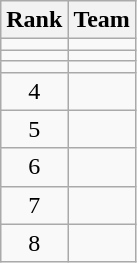<table class=wikitable style="text-align:center">
<tr>
<th>Rank</th>
<th>Team</th>
</tr>
<tr>
<td></td>
<td align=left></td>
</tr>
<tr>
<td></td>
<td align=left></td>
</tr>
<tr>
<td></td>
<td align=left></td>
</tr>
<tr>
<td>4</td>
<td align=left></td>
</tr>
<tr>
<td>5</td>
<td align=left></td>
</tr>
<tr>
<td>6</td>
<td align=left></td>
</tr>
<tr>
<td>7</td>
<td align=left></td>
</tr>
<tr>
<td>8</td>
<td align=left></td>
</tr>
</table>
